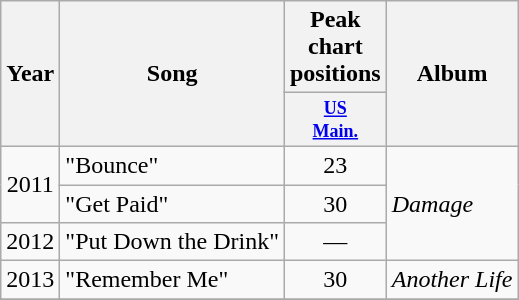<table class="wikitable">
<tr>
<th rowspan="2">Year</th>
<th rowspan="2">Song</th>
<th colspan="1">Peak chart positions</th>
<th rowspan="2">Album</th>
</tr>
<tr>
<th style="width:3em;font-size:75%"><a href='#'>US<br>Main.</a><br></th>
</tr>
<tr>
<td align="center" rowspan="2">2011</td>
<td>"Bounce"</td>
<td style="text-align:center;">23</td>
<td rowspan="3"><em>Damage</em></td>
</tr>
<tr>
<td>"Get Paid"</td>
<td style="text-align:center;">30</td>
</tr>
<tr>
<td align="center" rowspan="1">2012</td>
<td>"Put Down the Drink"</td>
<td style="text-align:center;">—</td>
</tr>
<tr>
<td align="center" rowspan="1">2013</td>
<td>"Remember Me"</td>
<td style="text-align:center;">30</td>
<td><em>Another Life</em></td>
</tr>
<tr>
</tr>
</table>
